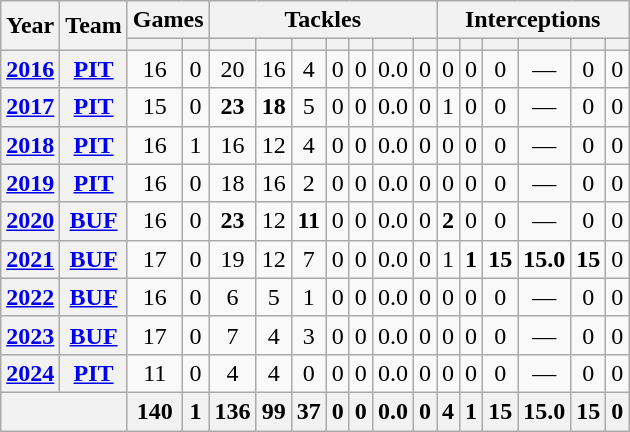<table class="wikitable" style="text-align: center;">
<tr>
<th rowspan="2">Year</th>
<th rowspan="2">Team</th>
<th colspan="2">Games</th>
<th colspan="7">Tackles</th>
<th colspan="6">Interceptions</th>
</tr>
<tr>
<th></th>
<th></th>
<th></th>
<th></th>
<th></th>
<th></th>
<th></th>
<th></th>
<th></th>
<th></th>
<th></th>
<th></th>
<th></th>
<th></th>
<th></th>
</tr>
<tr>
<th><a href='#'>2016</a></th>
<th><a href='#'>PIT</a></th>
<td>16</td>
<td>0</td>
<td>20</td>
<td>16</td>
<td>4</td>
<td>0</td>
<td>0</td>
<td>0.0</td>
<td>0</td>
<td>0</td>
<td>0</td>
<td>0</td>
<td>—</td>
<td>0</td>
<td>0</td>
</tr>
<tr>
<th><a href='#'>2017</a></th>
<th><a href='#'>PIT</a></th>
<td>15</td>
<td>0</td>
<td><strong>23</strong></td>
<td><strong>18</strong></td>
<td>5</td>
<td>0</td>
<td>0</td>
<td>0.0</td>
<td>0</td>
<td>1</td>
<td>0</td>
<td>0</td>
<td>—</td>
<td>0</td>
<td>0</td>
</tr>
<tr>
<th><a href='#'>2018</a></th>
<th><a href='#'>PIT</a></th>
<td>16</td>
<td>1</td>
<td>16</td>
<td>12</td>
<td>4</td>
<td>0</td>
<td>0</td>
<td>0.0</td>
<td>0</td>
<td>0</td>
<td>0</td>
<td>0</td>
<td>—</td>
<td>0</td>
<td>0</td>
</tr>
<tr>
<th><a href='#'>2019</a></th>
<th><a href='#'>PIT</a></th>
<td>16</td>
<td>0</td>
<td>18</td>
<td>16</td>
<td>2</td>
<td>0</td>
<td>0</td>
<td>0.0</td>
<td>0</td>
<td>0</td>
<td>0</td>
<td>0</td>
<td>—</td>
<td>0</td>
<td>0</td>
</tr>
<tr>
<th><a href='#'>2020</a></th>
<th><a href='#'>BUF</a></th>
<td>16</td>
<td>0</td>
<td><strong>23</strong></td>
<td>12</td>
<td><strong>11</strong></td>
<td>0</td>
<td>0</td>
<td>0.0</td>
<td>0</td>
<td><strong>2</strong></td>
<td>0</td>
<td>0</td>
<td>—</td>
<td>0</td>
<td>0</td>
</tr>
<tr>
<th><a href='#'>2021</a></th>
<th><a href='#'>BUF</a></th>
<td>17</td>
<td>0</td>
<td>19</td>
<td>12</td>
<td>7</td>
<td>0</td>
<td>0</td>
<td>0.0</td>
<td>0</td>
<td>1</td>
<td><strong>1</strong></td>
<td><strong>15</strong></td>
<td><strong>15.0</strong></td>
<td><strong>15</strong></td>
<td>0</td>
</tr>
<tr>
<th><a href='#'>2022</a></th>
<th><a href='#'>BUF</a></th>
<td>16</td>
<td>0</td>
<td>6</td>
<td>5</td>
<td>1</td>
<td>0</td>
<td>0</td>
<td>0.0</td>
<td>0</td>
<td>0</td>
<td>0</td>
<td>0</td>
<td>—</td>
<td>0</td>
<td>0</td>
</tr>
<tr>
<th><a href='#'>2023</a></th>
<th><a href='#'>BUF</a></th>
<td>17</td>
<td>0</td>
<td>7</td>
<td>4</td>
<td>3</td>
<td>0</td>
<td>0</td>
<td>0.0</td>
<td>0</td>
<td>0</td>
<td>0</td>
<td>0</td>
<td>—</td>
<td>0</td>
<td>0</td>
</tr>
<tr>
<th><a href='#'>2024</a></th>
<th><a href='#'>PIT</a></th>
<td>11</td>
<td>0</td>
<td>4</td>
<td>4</td>
<td>0</td>
<td>0</td>
<td>0</td>
<td>0.0</td>
<td>0</td>
<td>0</td>
<td>0</td>
<td>0</td>
<td>—</td>
<td>0</td>
<td>0</td>
</tr>
<tr>
<th colspan="2"></th>
<th>140</th>
<th>1</th>
<th>136</th>
<th>99</th>
<th>37</th>
<th>0</th>
<th>0</th>
<th>0.0</th>
<th>0</th>
<th>4</th>
<th>1</th>
<th>15</th>
<th>15.0</th>
<th>15</th>
<th>0</th>
</tr>
</table>
